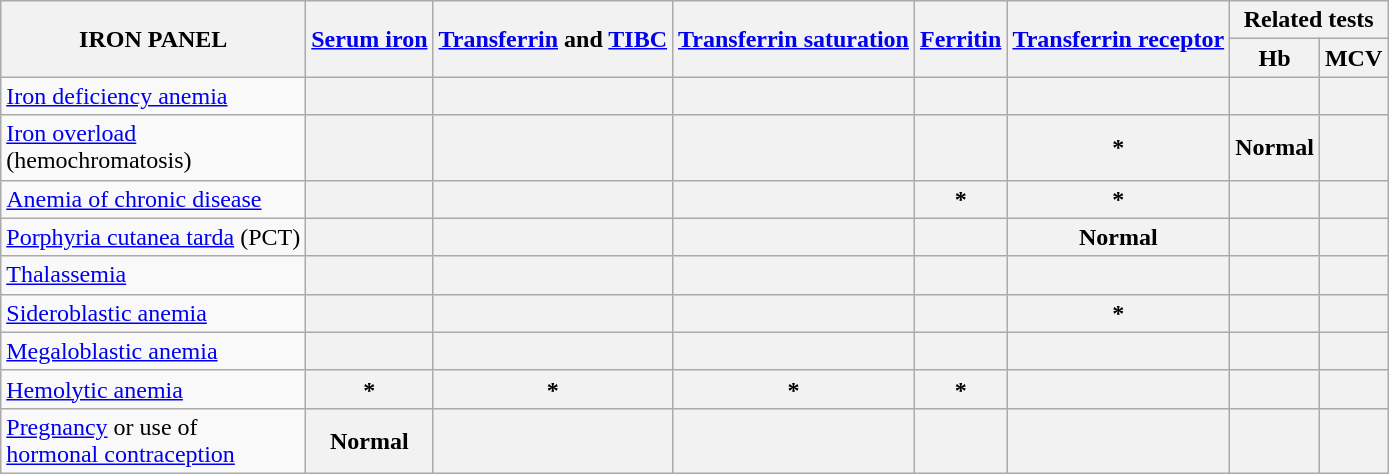<table class="wikitable">
<tr>
<th rowspan="2">IRON PANEL</th>
<th rowspan="2"><a href='#'>Serum iron</a></th>
<th rowspan="2"><a href='#'>Transferrin</a> and <a href='#'>TIBC</a></th>
<th rowspan="2"><a href='#'>Transferrin saturation</a></th>
<th rowspan="2"><a href='#'>Ferritin</a></th>
<th rowspan="2"><a href='#'>Transferrin receptor</a></th>
<th colspan="2">Related tests</th>
</tr>
<tr>
<th>Hb</th>
<th>MCV</th>
</tr>
<tr>
<td><a href='#'>Iron deficiency anemia</a></td>
<th></th>
<th></th>
<th></th>
<th></th>
<th></th>
<th></th>
<th></th>
</tr>
<tr>
<td><a href='#'>Iron overload</a><br> (hemochromatosis)</td>
<th></th>
<th></th>
<th></th>
<th></th>
<th>*</th>
<th>Normal</th>
<th> </th>
</tr>
<tr>
<td><a href='#'>Anemia of chronic disease</a></td>
<th></th>
<th></th>
<th></th>
<th>*</th>
<th>*</th>
<th></th>
<th> </th>
</tr>
<tr>
<td><a href='#'>Porphyria cutanea tarda</a> (PCT)</td>
<th></th>
<th></th>
<th></th>
<th></th>
<th>Normal</th>
<th> </th>
<th> </th>
</tr>
<tr>
<td><a href='#'>Thalassemia</a></td>
<th></th>
<th></th>
<th></th>
<th></th>
<th></th>
<th></th>
<th> </th>
</tr>
<tr>
<td><a href='#'>Sideroblastic anemia</a></td>
<th></th>
<th></th>
<th></th>
<th></th>
<th>*</th>
<th></th>
<th> </th>
</tr>
<tr>
<td><a href='#'>Megaloblastic anemia</a></td>
<th></th>
<th></th>
<th></th>
<th></th>
<th></th>
<th></th>
<th></th>
</tr>
<tr>
<td><a href='#'>Hemolytic anemia</a></td>
<th>*</th>
<th>*</th>
<th>*</th>
<th>*</th>
<th></th>
<th></th>
<th> </th>
</tr>
<tr>
<td><a href='#'>Pregnancy</a> or use of<br> <a href='#'>hormonal contraception</a></td>
<th>Normal</th>
<th></th>
<th></th>
<th> </th>
<th> </th>
<th> </th>
<th> </th>
</tr>
</table>
